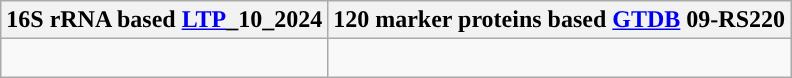<table class="wikitable">
<tr>
<th colspan=1>16S rRNA based <a href='#'>LTP</a>_10_2024</th>
<th colspan=1>120 marker proteins based <a href='#'>GTDB</a> 09-RS220</th>
</tr>
<tr>
<td style="vertical-align:top"><br></td>
<td><br></td>
</tr>
</table>
